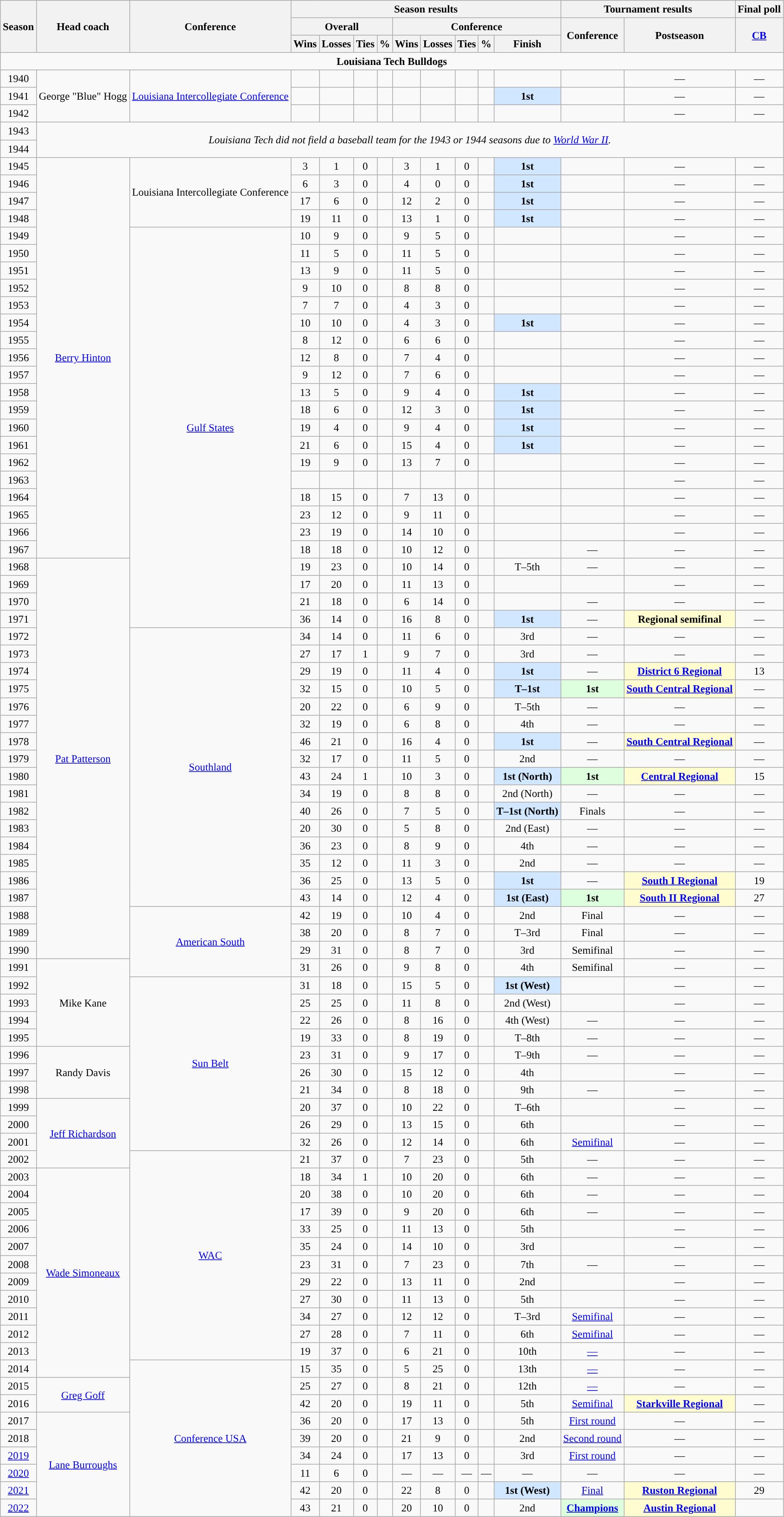<table class="wikitable" style="font-size: 95%; text-align:center;">
<tr>
<th rowspan=3>Season</th>
<th rowspan=3>Head coach</th>
<th rowspan=3>Conference</th>
<th colspan=9>Season results</th>
<th colspan=2>Tournament results</th>
<th colspan=3>Final poll</th>
</tr>
<tr>
<th colspan=4>Overall</th>
<th colspan=5>Conference</th>
<th rowspan=2>Conference</th>
<th rowspan=2>Postseason</th>
<th rowspan=2><a href='#'>CB</a></th>
</tr>
<tr>
<th>Wins</th>
<th>Losses</th>
<th>Ties</th>
<th>%</th>
<th>Wins</th>
<th>Losses</th>
<th>Ties</th>
<th>%</th>
<th>Finish</th>
</tr>
<tr>
<td colspan=17><strong>Louisiana Tech Bulldogs</strong></td>
</tr>
<tr>
<td>1940</td>
<td rowspan=3>George "Blue" Hogg</td>
<td rowspan=3><a href='#'>Louisiana Intercollegiate Conference</a></td>
<td></td>
<td></td>
<td></td>
<td></td>
<td></td>
<td></td>
<td></td>
<td></td>
<td></td>
<td></td>
<td>—</td>
<td>—</td>
</tr>
<tr>
<td>1941</td>
<td></td>
<td></td>
<td></td>
<td></td>
<td></td>
<td></td>
<td></td>
<td></td>
<td bgcolor="#D0E7FF"><strong>1st</strong></td>
<td></td>
<td>—</td>
<td>—</td>
</tr>
<tr>
<td>1942</td>
<td></td>
<td></td>
<td></td>
<td></td>
<td></td>
<td></td>
<td></td>
<td></td>
<td></td>
<td></td>
<td>—</td>
<td>—</td>
</tr>
<tr>
<td>1943</td>
<td colspan=16 rowspan=2><em>Louisiana Tech did not field a baseball team for the 1943 or 1944 seasons due to <a href='#'>World War II</a>.</em></td>
</tr>
<tr>
<td>1944</td>
</tr>
<tr>
<td>1945</td>
<td rowspan=23><a href='#'>Berry Hinton</a></td>
<td rowspan=4>Louisiana Intercollegiate Conference</td>
<td>3</td>
<td>1</td>
<td>0</td>
<td></td>
<td>3</td>
<td>1</td>
<td>0</td>
<td></td>
<td bgcolor="#D0E7FF"><strong>1st</strong></td>
<td></td>
<td>—</td>
<td>—</td>
</tr>
<tr>
<td>1946</td>
<td>6</td>
<td>3</td>
<td>0</td>
<td></td>
<td>4</td>
<td>0</td>
<td>0</td>
<td></td>
<td bgcolor="#D0E7FF"><strong>1st</strong></td>
<td></td>
<td>—</td>
<td>—</td>
</tr>
<tr>
<td>1947</td>
<td>17</td>
<td>6</td>
<td>0</td>
<td></td>
<td>12</td>
<td>2</td>
<td>0</td>
<td></td>
<td bgcolor="#D0E7FF"><strong>1st</strong></td>
<td></td>
<td>—</td>
<td>—</td>
</tr>
<tr>
<td>1948</td>
<td>19</td>
<td>11</td>
<td>0</td>
<td></td>
<td>13</td>
<td>1</td>
<td>0</td>
<td></td>
<td bgcolor="#D0E7FF"><strong>1st</strong></td>
<td></td>
<td>—</td>
<td>—</td>
</tr>
<tr>
<td>1949</td>
<td rowspan=23><a href='#'>Gulf States</a></td>
<td>10</td>
<td>9</td>
<td>0</td>
<td></td>
<td>9</td>
<td>5</td>
<td>0</td>
<td></td>
<td></td>
<td></td>
<td>—</td>
<td>—</td>
</tr>
<tr>
<td>1950</td>
<td>11</td>
<td>5</td>
<td>0</td>
<td></td>
<td>11</td>
<td>5</td>
<td>0</td>
<td></td>
<td></td>
<td></td>
<td>—</td>
<td>—</td>
</tr>
<tr>
<td>1951</td>
<td>13</td>
<td>9</td>
<td>0</td>
<td></td>
<td>11</td>
<td>5</td>
<td>0</td>
<td></td>
<td></td>
<td></td>
<td>—</td>
<td>—</td>
</tr>
<tr>
<td>1952</td>
<td>9</td>
<td>10</td>
<td>0</td>
<td></td>
<td>8</td>
<td>8</td>
<td>0</td>
<td></td>
<td></td>
<td></td>
<td>—</td>
<td>—</td>
</tr>
<tr>
<td>1953</td>
<td>7</td>
<td>7</td>
<td>0</td>
<td></td>
<td>4</td>
<td>3</td>
<td>0</td>
<td></td>
<td></td>
<td></td>
<td>—</td>
<td>—</td>
</tr>
<tr>
<td>1954</td>
<td>10</td>
<td>10</td>
<td>0</td>
<td></td>
<td>4</td>
<td>3</td>
<td>0</td>
<td></td>
<td bgcolor="#D0E7FF"><strong>1st</strong></td>
<td></td>
<td>—</td>
<td>—</td>
</tr>
<tr>
<td>1955</td>
<td>8</td>
<td>12</td>
<td>0</td>
<td></td>
<td>6</td>
<td>6</td>
<td>0</td>
<td></td>
<td></td>
<td></td>
<td>—</td>
<td>—</td>
</tr>
<tr>
<td>1956</td>
<td>12</td>
<td>8</td>
<td>0</td>
<td></td>
<td>7</td>
<td>4</td>
<td>0</td>
<td></td>
<td></td>
<td></td>
<td>—</td>
<td>—</td>
</tr>
<tr>
<td>1957</td>
<td>9</td>
<td>12</td>
<td>0</td>
<td></td>
<td>7</td>
<td>6</td>
<td>0</td>
<td></td>
<td></td>
<td></td>
<td>—</td>
<td>—</td>
</tr>
<tr>
<td>1958</td>
<td>13</td>
<td>5</td>
<td>0</td>
<td></td>
<td>9</td>
<td>4</td>
<td>0</td>
<td></td>
<td bgcolor="#D0E7FF"><strong>1st</strong></td>
<td></td>
<td>—</td>
<td>—</td>
</tr>
<tr>
<td>1959</td>
<td>18</td>
<td>6</td>
<td>0</td>
<td></td>
<td>12</td>
<td>3</td>
<td>0</td>
<td></td>
<td bgcolor="#D0E7FF"><strong>1st</strong></td>
<td></td>
<td>—</td>
<td>—</td>
</tr>
<tr>
<td>1960</td>
<td>19</td>
<td>4</td>
<td>0</td>
<td></td>
<td>9</td>
<td>4</td>
<td>0</td>
<td></td>
<td bgcolor="#D0E7FF"><strong>1st</strong></td>
<td></td>
<td>—</td>
<td>—</td>
</tr>
<tr>
<td>1961</td>
<td>21</td>
<td>6</td>
<td>0</td>
<td></td>
<td>15</td>
<td>4</td>
<td>0</td>
<td></td>
<td bgcolor="#D0E7FF"><strong>1st</strong></td>
<td></td>
<td>—</td>
<td>—</td>
</tr>
<tr>
<td>1962</td>
<td>19</td>
<td>9</td>
<td>0</td>
<td></td>
<td>13</td>
<td>7</td>
<td>0</td>
<td></td>
<td></td>
<td></td>
<td>—</td>
<td>—</td>
</tr>
<tr>
<td>1963</td>
<td></td>
<td></td>
<td></td>
<td></td>
<td></td>
<td></td>
<td></td>
<td></td>
<td></td>
<td></td>
<td>—</td>
<td>—</td>
</tr>
<tr>
<td>1964</td>
<td>18</td>
<td>15</td>
<td>0</td>
<td></td>
<td>7</td>
<td>13</td>
<td>0</td>
<td></td>
<td></td>
<td></td>
<td>—</td>
<td>—</td>
</tr>
<tr>
<td>1965</td>
<td>23</td>
<td>12</td>
<td>0</td>
<td></td>
<td>9</td>
<td>11</td>
<td>0</td>
<td></td>
<td></td>
<td></td>
<td>—</td>
<td>—</td>
</tr>
<tr>
<td>1966</td>
<td>23</td>
<td>19</td>
<td>0</td>
<td></td>
<td>14</td>
<td>10</td>
<td>0</td>
<td></td>
<td></td>
<td></td>
<td>—</td>
<td>—</td>
</tr>
<tr>
<td>1967</td>
<td>18</td>
<td>18</td>
<td>0</td>
<td></td>
<td>10</td>
<td>12</td>
<td>0</td>
<td></td>
<td></td>
<td>—</td>
<td>—</td>
<td>—</td>
</tr>
<tr>
<td>1968</td>
<td rowspan=23><a href='#'>Pat Patterson</a></td>
<td>19</td>
<td>23</td>
<td>0</td>
<td></td>
<td>10</td>
<td>14</td>
<td>0</td>
<td></td>
<td>T–5th</td>
<td>—</td>
<td>—</td>
<td>—</td>
</tr>
<tr>
<td>1969</td>
<td>17</td>
<td>20</td>
<td>0</td>
<td></td>
<td>11</td>
<td>13</td>
<td>0</td>
<td></td>
<td></td>
<td></td>
<td>—</td>
<td>—</td>
</tr>
<tr>
<td>1970</td>
<td>21</td>
<td>18</td>
<td>0</td>
<td></td>
<td>6</td>
<td>14</td>
<td>0</td>
<td></td>
<td></td>
<td>—</td>
<td>—</td>
<td>—</td>
</tr>
<tr>
<td>1971</td>
<td>36</td>
<td>14</td>
<td>0</td>
<td></td>
<td>16</td>
<td>8</td>
<td>0</td>
<td></td>
<td bgcolor="#D0E7FF"><strong>1st</strong></td>
<td>—</td>
<td bgcolor="#fffdd0"><strong>Regional semifinal</strong></td>
<td>—</td>
</tr>
<tr>
<td>1972</td>
<td rowspan=16><a href='#'>Southland</a></td>
<td>34</td>
<td>14</td>
<td>0</td>
<td></td>
<td>11</td>
<td>6</td>
<td>0</td>
<td></td>
<td>3rd</td>
<td>—</td>
<td>—</td>
<td>—</td>
</tr>
<tr>
<td>1973</td>
<td>27</td>
<td>17</td>
<td>1</td>
<td></td>
<td>9</td>
<td>7</td>
<td>0</td>
<td></td>
<td>3rd</td>
<td>—</td>
<td>—</td>
<td>—</td>
</tr>
<tr>
<td>1974</td>
<td>29</td>
<td>19</td>
<td>0</td>
<td></td>
<td>11</td>
<td>4</td>
<td>0</td>
<td></td>
<td bgcolor="#D0E7FF"><strong>1st</strong></td>
<td>—</td>
<td bgcolor="#fffdd0"><strong><a href='#'>District 6 Regional</a></strong></td>
<td>13</td>
</tr>
<tr>
<td>1975</td>
<td>32</td>
<td>15</td>
<td>0</td>
<td></td>
<td>10</td>
<td>5</td>
<td>0</td>
<td></td>
<td bgcolor="#D0E7FF"><strong>T–1st</strong></td>
<td bgcolor="#DDFFDD"><strong>1st</strong></td>
<td bgcolor="#fffdd0"><strong><a href='#'>South Central Regional</a></strong></td>
<td>—</td>
</tr>
<tr>
<td>1976</td>
<td>20</td>
<td>22</td>
<td>0</td>
<td></td>
<td>6</td>
<td>9</td>
<td>0</td>
<td></td>
<td>T–5th</td>
<td>—</td>
<td>—</td>
<td>—</td>
</tr>
<tr>
<td>1977</td>
<td>32</td>
<td>19</td>
<td>0</td>
<td></td>
<td>6</td>
<td>8</td>
<td>0</td>
<td></td>
<td>4th</td>
<td>—</td>
<td>—</td>
<td>—</td>
</tr>
<tr>
<td>1978</td>
<td>46</td>
<td>21</td>
<td>0</td>
<td></td>
<td>16</td>
<td>4</td>
<td>0</td>
<td></td>
<td bgcolor="#D0E7FF"><strong>1st</strong></td>
<td>—</td>
<td bgcolor="#fffdd0"><strong><a href='#'>South Central Regional</a></strong></td>
<td>—</td>
</tr>
<tr>
<td>1979</td>
<td>32</td>
<td>17</td>
<td>0</td>
<td></td>
<td>11</td>
<td>5</td>
<td>0</td>
<td></td>
<td>2nd</td>
<td>—</td>
<td>—</td>
<td>—</td>
</tr>
<tr>
<td>1980</td>
<td>43</td>
<td>24</td>
<td>1</td>
<td></td>
<td>10</td>
<td>3</td>
<td>0</td>
<td></td>
<td bgcolor="#D0E7FF"><strong>1st (North)</strong></td>
<td bgcolor="#DDFFDD"><strong>1st</strong></td>
<td bgcolor="#fffdd0"><strong><a href='#'>Central Regional</a></strong></td>
<td>15</td>
</tr>
<tr>
<td>1981</td>
<td>34</td>
<td>19</td>
<td>0</td>
<td></td>
<td>8</td>
<td>8</td>
<td>0</td>
<td></td>
<td>2nd (North)</td>
<td>—</td>
<td>—</td>
<td>—</td>
</tr>
<tr>
<td>1982</td>
<td>40</td>
<td>26</td>
<td>0</td>
<td></td>
<td>7</td>
<td>5</td>
<td>0</td>
<td></td>
<td bgcolor="#D0E7FF"><strong>T–1st (North)</strong></td>
<td>Finals</td>
<td>—</td>
<td>—</td>
</tr>
<tr>
<td>1983</td>
<td>20</td>
<td>30</td>
<td>0</td>
<td></td>
<td>5</td>
<td>8</td>
<td>0</td>
<td></td>
<td>2nd (East)</td>
<td>—</td>
<td>—</td>
<td>—</td>
</tr>
<tr>
<td>1984</td>
<td>36</td>
<td>23</td>
<td>0</td>
<td></td>
<td>8</td>
<td>9</td>
<td>0</td>
<td></td>
<td>4th</td>
<td>—</td>
<td>—</td>
<td>—</td>
</tr>
<tr>
<td>1985</td>
<td>35</td>
<td>12</td>
<td>0</td>
<td></td>
<td>11</td>
<td>3</td>
<td>0</td>
<td></td>
<td>2nd</td>
<td>—</td>
<td>—</td>
<td>—</td>
</tr>
<tr>
<td>1986</td>
<td>36</td>
<td>25</td>
<td>0</td>
<td></td>
<td>13</td>
<td>5</td>
<td>0</td>
<td></td>
<td bgcolor="#D0E7FF"><strong>1st</strong></td>
<td>—</td>
<td bgcolor="#fffdd0"><strong><a href='#'>South I Regional</a></strong></td>
<td>19</td>
</tr>
<tr>
<td>1987</td>
<td>43</td>
<td>14</td>
<td>0</td>
<td></td>
<td>12</td>
<td>4</td>
<td>0</td>
<td></td>
<td bgcolor="#D0E7FF"><strong>1st (East)</strong></td>
<td bgcolor="#DDFFDD"><strong>1st</strong></td>
<td bgcolor="#fffdd0"><strong><a href='#'>South II Regional</a></strong></td>
<td>27</td>
</tr>
<tr>
<td>1988</td>
<td rowspan=4><a href='#'>American South</a></td>
<td>42</td>
<td>19</td>
<td>0</td>
<td></td>
<td>10</td>
<td>4</td>
<td>0</td>
<td></td>
<td>2nd</td>
<td>Final</td>
<td>—</td>
<td>—</td>
</tr>
<tr>
<td>1989</td>
<td>38</td>
<td>20</td>
<td>0</td>
<td></td>
<td>8</td>
<td>7</td>
<td>0</td>
<td></td>
<td>T–3rd</td>
<td>Final</td>
<td>—</td>
<td>—</td>
</tr>
<tr>
<td>1990</td>
<td>29</td>
<td>31</td>
<td>0</td>
<td></td>
<td>8</td>
<td>7</td>
<td>0</td>
<td></td>
<td>3rd</td>
<td>Semifinal</td>
<td>—</td>
<td>—</td>
</tr>
<tr>
<td>1991</td>
<td rowspan=5>Mike Kane</td>
<td>31</td>
<td>26</td>
<td>0</td>
<td></td>
<td>9</td>
<td>8</td>
<td>0</td>
<td></td>
<td>4th</td>
<td>Semifinal</td>
<td>—</td>
<td>—</td>
</tr>
<tr>
<td>1992</td>
<td rowspan=10><a href='#'>Sun Belt</a></td>
<td>31</td>
<td>18</td>
<td>0</td>
<td></td>
<td>15</td>
<td>5</td>
<td>0</td>
<td></td>
<td bgcolor="#D0E7FF"><strong>1st (West)</strong></td>
<td></td>
<td>—</td>
<td>—</td>
</tr>
<tr>
<td>1993</td>
<td>25</td>
<td>25</td>
<td>0</td>
<td></td>
<td>11</td>
<td>8</td>
<td>0</td>
<td></td>
<td>2nd (West)</td>
<td></td>
<td>—</td>
<td>—</td>
</tr>
<tr>
<td>1994</td>
<td>22</td>
<td>26</td>
<td>0</td>
<td></td>
<td>8</td>
<td>16</td>
<td>0</td>
<td></td>
<td>4th (West)</td>
<td>—</td>
<td>—</td>
<td>—</td>
</tr>
<tr>
<td>1995</td>
<td>19</td>
<td>33</td>
<td>0</td>
<td></td>
<td>8</td>
<td>19</td>
<td>0</td>
<td></td>
<td>T–8th</td>
<td>—</td>
<td>—</td>
<td>—</td>
</tr>
<tr>
<td>1996</td>
<td rowspan=3>Randy Davis</td>
<td>23</td>
<td>31</td>
<td>0</td>
<td></td>
<td>9</td>
<td>17</td>
<td>0</td>
<td></td>
<td>T–9th</td>
<td>—</td>
<td>—</td>
<td>—</td>
</tr>
<tr>
<td>1997</td>
<td>26</td>
<td>30</td>
<td>0</td>
<td></td>
<td>15</td>
<td>12</td>
<td>0</td>
<td></td>
<td>4th</td>
<td></td>
<td>—</td>
<td>—</td>
</tr>
<tr>
<td>1998</td>
<td>21</td>
<td>34</td>
<td>0</td>
<td></td>
<td>8</td>
<td>18</td>
<td>0</td>
<td></td>
<td>9th</td>
<td>—</td>
<td>—</td>
<td>—</td>
</tr>
<tr>
<td>1999</td>
<td rowspan=4><a href='#'>Jeff Richardson</a></td>
<td>20</td>
<td>37</td>
<td>0</td>
<td></td>
<td>10</td>
<td>22</td>
<td>0</td>
<td></td>
<td>T–6th</td>
<td></td>
<td>—</td>
<td>—</td>
</tr>
<tr>
<td>2000</td>
<td>26</td>
<td>29</td>
<td>0</td>
<td></td>
<td>13</td>
<td>15</td>
<td>0</td>
<td></td>
<td>6th</td>
<td></td>
<td>—</td>
<td>—</td>
</tr>
<tr>
<td>2001</td>
<td>32</td>
<td>26</td>
<td>0</td>
<td></td>
<td>12</td>
<td>14</td>
<td>0</td>
<td></td>
<td>6th</td>
<td><a href='#'>Semifinal</a></td>
<td>—</td>
<td>—</td>
</tr>
<tr>
<td>2002</td>
<td rowspan=12><a href='#'>WAC</a></td>
<td>21</td>
<td>37</td>
<td>0</td>
<td></td>
<td>7</td>
<td>23</td>
<td>0</td>
<td></td>
<td>5th</td>
<td>—</td>
<td>—</td>
<td>—</td>
</tr>
<tr>
<td>2003</td>
<td rowspan=12><a href='#'>Wade Simoneaux</a></td>
<td>18</td>
<td>34</td>
<td>1</td>
<td></td>
<td>10</td>
<td>20</td>
<td>0</td>
<td></td>
<td>6th</td>
<td>—</td>
<td>—</td>
<td>—</td>
</tr>
<tr>
<td>2004</td>
<td>20</td>
<td>38</td>
<td>0</td>
<td></td>
<td>10</td>
<td>20</td>
<td>0</td>
<td></td>
<td>6th</td>
<td>—</td>
<td>—</td>
<td>—</td>
</tr>
<tr>
<td>2005</td>
<td>17</td>
<td>39</td>
<td>0</td>
<td></td>
<td>9</td>
<td>20</td>
<td>0</td>
<td></td>
<td>6th</td>
<td>—</td>
<td>—</td>
<td>—</td>
</tr>
<tr>
<td>2006</td>
<td>33</td>
<td>25</td>
<td>0</td>
<td></td>
<td>11</td>
<td>13</td>
<td>0</td>
<td></td>
<td>5th</td>
<td></td>
<td>—</td>
<td>—</td>
</tr>
<tr>
<td>2007</td>
<td>35</td>
<td>24</td>
<td>0</td>
<td></td>
<td>14</td>
<td>10</td>
<td>0</td>
<td></td>
<td>3rd</td>
<td></td>
<td>—</td>
<td>—</td>
</tr>
<tr>
<td>2008</td>
<td>23</td>
<td>31</td>
<td>0</td>
<td></td>
<td>7</td>
<td>23</td>
<td>0</td>
<td></td>
<td>7th</td>
<td>—</td>
<td>—</td>
<td>—</td>
</tr>
<tr>
<td>2009</td>
<td>29</td>
<td>22</td>
<td>0</td>
<td></td>
<td>13</td>
<td>11</td>
<td>0</td>
<td></td>
<td>2nd</td>
<td></td>
<td>—</td>
<td>—</td>
</tr>
<tr>
<td>2010</td>
<td>27</td>
<td>30</td>
<td>0</td>
<td></td>
<td>11</td>
<td>13</td>
<td>0</td>
<td></td>
<td>5th</td>
<td></td>
<td>—</td>
<td>—</td>
</tr>
<tr>
<td>2011</td>
<td>34</td>
<td>27</td>
<td>0</td>
<td></td>
<td>12</td>
<td>12</td>
<td>0</td>
<td></td>
<td>T–3rd</td>
<td><a href='#'>Semifinal</a></td>
<td>—</td>
<td>—</td>
</tr>
<tr>
<td>2012</td>
<td>27</td>
<td>28</td>
<td>0</td>
<td></td>
<td>7</td>
<td>11</td>
<td>0</td>
<td></td>
<td>6th</td>
<td><a href='#'>Semifinal</a></td>
<td>—</td>
<td>—</td>
</tr>
<tr>
<td>2013</td>
<td>19</td>
<td>37</td>
<td>0</td>
<td></td>
<td>6</td>
<td>21</td>
<td>0</td>
<td></td>
<td>10th</td>
<td><a href='#'>—</a></td>
<td>—</td>
<td>—</td>
</tr>
<tr>
<td>2014</td>
<td rowspan=9><a href='#'>Conference USA</a></td>
<td>15</td>
<td>35</td>
<td>0</td>
<td></td>
<td>5</td>
<td>25</td>
<td>0</td>
<td></td>
<td>13th</td>
<td><a href='#'>—</a></td>
<td>—</td>
<td>—</td>
</tr>
<tr>
<td>2015</td>
<td rowspan=2><a href='#'>Greg Goff</a></td>
<td>25</td>
<td>27</td>
<td>0</td>
<td></td>
<td>8</td>
<td>21</td>
<td>0</td>
<td></td>
<td>12th</td>
<td><a href='#'>—</a></td>
<td>—</td>
<td>—</td>
</tr>
<tr>
<td>2016</td>
<td>42</td>
<td>20</td>
<td>0</td>
<td></td>
<td>19</td>
<td>11</td>
<td>0</td>
<td></td>
<td>5th</td>
<td><a href='#'>Semifinal</a></td>
<td bgcolor="#fffdd0"><strong><a href='#'>Starkville Regional</a></strong></td>
<td>—</td>
</tr>
<tr>
<td>2017</td>
<td rowspan=6><a href='#'>Lane Burroughs</a></td>
<td>36</td>
<td>20</td>
<td>0</td>
<td></td>
<td>17</td>
<td>13</td>
<td>0</td>
<td></td>
<td>5th</td>
<td><a href='#'>First round</a></td>
<td>—</td>
<td>—</td>
</tr>
<tr>
<td>2018</td>
<td>39</td>
<td>20</td>
<td>0</td>
<td></td>
<td>21</td>
<td>9</td>
<td>0</td>
<td></td>
<td>2nd</td>
<td><a href='#'>Second round</a></td>
<td>—</td>
<td>—</td>
</tr>
<tr>
<td><a href='#'>2019</a></td>
<td>34</td>
<td>24</td>
<td>0</td>
<td></td>
<td>17</td>
<td>13</td>
<td>0</td>
<td></td>
<td>3rd</td>
<td><a href='#'>First round</a></td>
<td>—</td>
<td>—</td>
</tr>
<tr>
<td><a href='#'>2020</a></td>
<td>11</td>
<td>6</td>
<td>0</td>
<td></td>
<td>—</td>
<td>—</td>
<td>—</td>
<td>—</td>
<td>—</td>
<td>—</td>
<td>—</td>
<td>—</td>
</tr>
<tr>
<td><a href='#'>2021</a></td>
<td>42</td>
<td>20</td>
<td>0</td>
<td></td>
<td>22</td>
<td>8</td>
<td>0</td>
<td></td>
<td bgcolor="#D0E7FF"><strong>1st (West)</strong></td>
<td><a href='#'>Final</a></td>
<td bgcolor="#fffdd0"><strong><a href='#'>Ruston Regional</a></strong></td>
<td>29</td>
</tr>
<tr>
<td><a href='#'>2022</a></td>
<td>43</td>
<td>21</td>
<td>0</td>
<td></td>
<td>20</td>
<td>10</td>
<td>0</td>
<td></td>
<td>2nd</td>
<td bgcolor="#DDFFDD"><strong><a href='#'>Champions</a></strong></td>
<td bgcolor="#fffdd0"><strong><a href='#'>Austin Regional</a></strong></td>
<td></td>
</tr>
</table>
